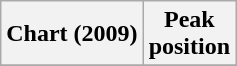<table class="wikitable sortable">
<tr>
<th align="left">Chart (2009)</th>
<th align="center">Peak<br>position</th>
</tr>
<tr>
</tr>
</table>
